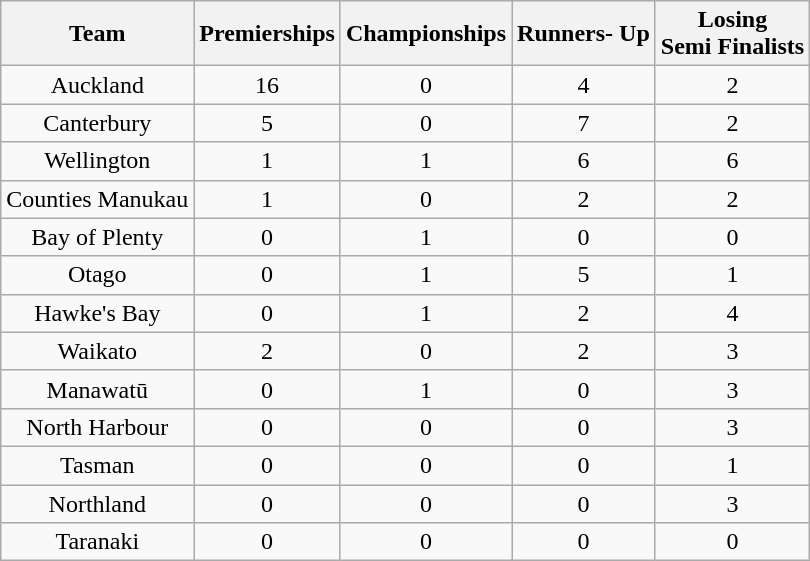<table class="wikitable sortable">
<tr>
<th style="text-align: center;">Team</th>
<th style="text-align: center;">Premierships</th>
<th style="text-align: center;">Championships</th>
<th style="text-align: center;">Runners- Up</th>
<th style="text-align: center;">Losing <br> Semi Finalists</th>
</tr>
<tr>
<td style="text-align: center;">Auckland</td>
<td style="text-align: center;">16</td>
<td style="text-align: center;">0</td>
<td style="text-align: center;">4</td>
<td style="text-align: center;">2</td>
</tr>
<tr>
<td style="text-align: center;">Canterbury</td>
<td style="text-align: center;">5</td>
<td style="text-align: center;">0</td>
<td style="text-align: center;">7</td>
<td style="text-align: center;">2</td>
</tr>
<tr>
<td style="text-align: center;">Wellington</td>
<td style="text-align: center;">1</td>
<td style="text-align: center;">1</td>
<td style="text-align: center;">6</td>
<td style="text-align: center;">6</td>
</tr>
<tr>
<td style="text-align: center;">Counties Manukau</td>
<td style="text-align: center;">1</td>
<td style="text-align: center;">0</td>
<td style="text-align: center;">2</td>
<td style="text-align: center;">2</td>
</tr>
<tr>
<td style="text-align: center;">Bay of Plenty</td>
<td style="text-align: center;">0</td>
<td style="text-align: center;">1</td>
<td style="text-align: center;">0</td>
<td style="text-align: center;">0</td>
</tr>
<tr>
<td style="text-align: center;">Otago</td>
<td style="text-align: center;">0</td>
<td style="text-align: center;">1</td>
<td style="text-align: center;">5</td>
<td style="text-align: center;">1</td>
</tr>
<tr>
<td style="text-align: center;">Hawke's Bay</td>
<td style="text-align: center;">0</td>
<td style="text-align: center;">1</td>
<td style="text-align: center;">2</td>
<td style="text-align: center;">4</td>
</tr>
<tr>
<td style="text-align: center;">Waikato</td>
<td style="text-align: center;">2</td>
<td style="text-align: center;">0</td>
<td style="text-align: center;">2</td>
<td style="text-align: center;">3</td>
</tr>
<tr>
<td style="text-align: center;">Manawatū</td>
<td style="text-align: center;">0</td>
<td style="text-align: center;">1</td>
<td style="text-align: center;">0</td>
<td style="text-align: center;">3</td>
</tr>
<tr>
<td style="text-align: center;">North Harbour</td>
<td style="text-align: center;">0</td>
<td style="text-align: center;">0</td>
<td style="text-align: center;">0</td>
<td style="text-align: center;">3</td>
</tr>
<tr>
<td style="text-align: center;">Tasman</td>
<td style="text-align: center;">0</td>
<td style="text-align: center;">0</td>
<td style="text-align: center;">0</td>
<td style="text-align: center;">1</td>
</tr>
<tr>
<td style="text-align: center;">Northland</td>
<td style="text-align: center;">0</td>
<td style="text-align: center;">0</td>
<td style="text-align: center;">0</td>
<td style="text-align: center;">3</td>
</tr>
<tr>
<td style="text-align: center;">Taranaki</td>
<td style="text-align: center;">0</td>
<td style="text-align: center;">0</td>
<td style="text-align: center;">0</td>
<td style="text-align: center;">0</td>
</tr>
</table>
